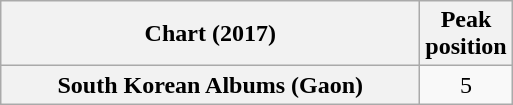<table class="wikitable plainrowheaders" style="text-align:center;">
<tr>
<th scope="col" style="width:17em;">Chart (2017)</th>
<th scope="col">Peak<br>position</th>
</tr>
<tr>
<th scope="row">South Korean Albums (Gaon)</th>
<td>5</td>
</tr>
</table>
